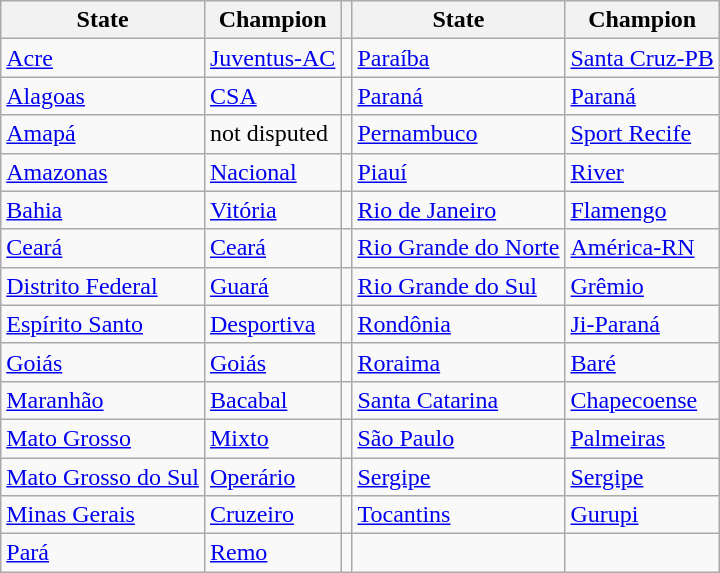<table class="wikitable">
<tr>
<th>State</th>
<th>Champion</th>
<th></th>
<th>State</th>
<th>Champion</th>
</tr>
<tr>
<td><a href='#'>Acre</a></td>
<td><a href='#'>Juventus-AC</a></td>
<td></td>
<td><a href='#'>Paraíba</a></td>
<td><a href='#'>Santa Cruz-PB</a></td>
</tr>
<tr>
<td><a href='#'>Alagoas</a></td>
<td><a href='#'>CSA</a></td>
<td></td>
<td><a href='#'>Paraná</a></td>
<td><a href='#'>Paraná</a></td>
</tr>
<tr>
<td><a href='#'>Amapá</a></td>
<td>not disputed</td>
<td></td>
<td><a href='#'>Pernambuco</a></td>
<td><a href='#'>Sport Recife</a></td>
</tr>
<tr>
<td><a href='#'>Amazonas</a></td>
<td><a href='#'>Nacional</a></td>
<td></td>
<td><a href='#'>Piauí</a></td>
<td><a href='#'>River</a></td>
</tr>
<tr>
<td><a href='#'>Bahia</a></td>
<td><a href='#'>Vitória</a></td>
<td></td>
<td><a href='#'>Rio de Janeiro</a></td>
<td><a href='#'>Flamengo</a></td>
</tr>
<tr>
<td><a href='#'>Ceará</a></td>
<td><a href='#'>Ceará</a></td>
<td></td>
<td><a href='#'>Rio Grande do Norte</a></td>
<td><a href='#'>América-RN</a></td>
</tr>
<tr>
<td><a href='#'>Distrito Federal</a></td>
<td><a href='#'>Guará</a></td>
<td></td>
<td><a href='#'>Rio Grande do Sul</a></td>
<td><a href='#'>Grêmio</a></td>
</tr>
<tr>
<td><a href='#'>Espírito Santo</a></td>
<td><a href='#'>Desportiva</a></td>
<td></td>
<td><a href='#'>Rondônia</a></td>
<td><a href='#'>Ji-Paraná</a></td>
</tr>
<tr>
<td><a href='#'>Goiás</a></td>
<td><a href='#'>Goiás</a></td>
<td></td>
<td><a href='#'>Roraima</a></td>
<td><a href='#'>Baré</a></td>
</tr>
<tr>
<td><a href='#'>Maranhão</a></td>
<td><a href='#'>Bacabal</a></td>
<td></td>
<td><a href='#'>Santa Catarina</a></td>
<td><a href='#'>Chapecoense</a></td>
</tr>
<tr>
<td><a href='#'>Mato Grosso</a></td>
<td><a href='#'>Mixto</a></td>
<td></td>
<td><a href='#'>São Paulo</a></td>
<td><a href='#'>Palmeiras</a></td>
</tr>
<tr>
<td><a href='#'>Mato Grosso do Sul</a></td>
<td><a href='#'>Operário</a></td>
<td></td>
<td><a href='#'>Sergipe</a></td>
<td><a href='#'>Sergipe</a></td>
</tr>
<tr>
<td><a href='#'>Minas Gerais</a></td>
<td><a href='#'>Cruzeiro</a></td>
<td></td>
<td><a href='#'>Tocantins</a></td>
<td><a href='#'>Gurupi</a></td>
</tr>
<tr>
<td><a href='#'>Pará</a></td>
<td><a href='#'>Remo</a></td>
<td></td>
<td></td>
<td></td>
</tr>
</table>
